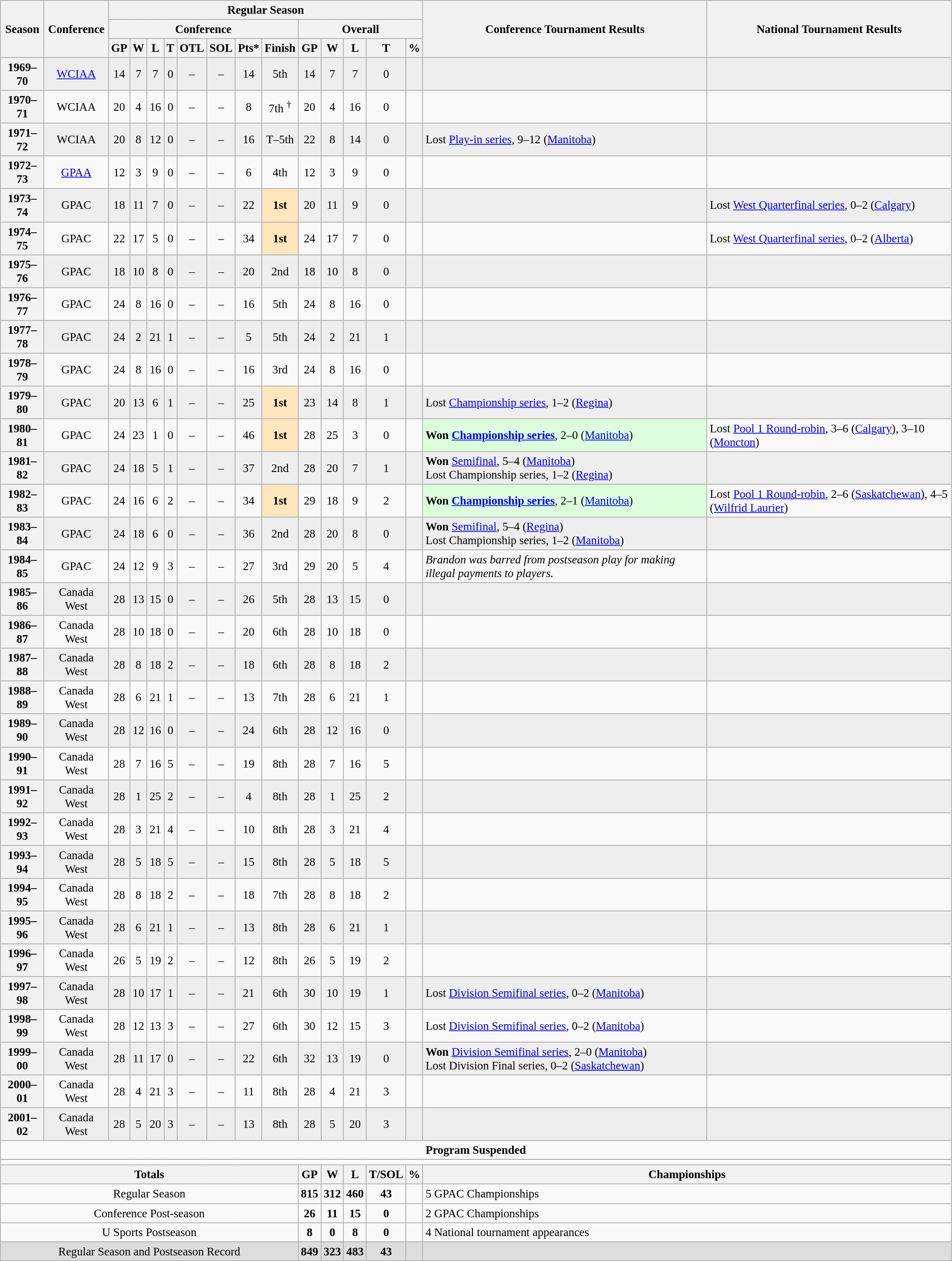<table class="wikitable" style="text-align: center; font-size: 95%">
<tr>
<th rowspan="3">Season</th>
<th rowspan="3">Conference</th>
<th colspan="13">Regular Season</th>
<th rowspan="3">Conference Tournament Results</th>
<th rowspan="3">National Tournament Results</th>
</tr>
<tr>
<th colspan="8">Conference</th>
<th colspan="5">Overall</th>
</tr>
<tr>
<th>GP</th>
<th>W</th>
<th>L</th>
<th>T</th>
<th>OTL</th>
<th>SOL</th>
<th>Pts*</th>
<th>Finish</th>
<th>GP</th>
<th>W</th>
<th>L</th>
<th>T</th>
<th>%</th>
</tr>
<tr bgcolor=eeeeee>
<th>1969–70</th>
<td><a href='#'>WCIAA</a></td>
<td>14</td>
<td>7</td>
<td>7</td>
<td>0</td>
<td>–</td>
<td>–</td>
<td>14</td>
<td>5th</td>
<td>14</td>
<td>7</td>
<td>7</td>
<td>0</td>
<td></td>
<td align="left"></td>
<td align="left"></td>
</tr>
<tr>
<th>1970–71</th>
<td>WCIAA</td>
<td>20</td>
<td>4</td>
<td>16</td>
<td>0</td>
<td>–</td>
<td>–</td>
<td>8</td>
<td>7th <sup>†</sup></td>
<td>20</td>
<td>4</td>
<td>16</td>
<td>0</td>
<td></td>
<td align="left"></td>
<td align="left"></td>
</tr>
<tr bgcolor=eeeeee>
<th>1971–72</th>
<td>WCIAA</td>
<td>20</td>
<td>8</td>
<td>12</td>
<td>0</td>
<td>–</td>
<td>–</td>
<td>16</td>
<td>T–5th</td>
<td>22</td>
<td>8</td>
<td>14</td>
<td>0</td>
<td></td>
<td align="left">Lost <a href='#'>Play-in series</a>, 9–12 (<a href='#'>Manitoba</a>)</td>
<td align="left"></td>
</tr>
<tr>
<th>1972–73</th>
<td><a href='#'>GPAA</a></td>
<td>12</td>
<td>3</td>
<td>9</td>
<td>0</td>
<td>–</td>
<td>–</td>
<td>6</td>
<td>4th</td>
<td>12</td>
<td>3</td>
<td>9</td>
<td>0</td>
<td></td>
<td align="left"></td>
<td align="left"></td>
</tr>
<tr bgcolor=eeeeee>
<th>1973–74</th>
<td>GPAC</td>
<td>18</td>
<td>11</td>
<td>7</td>
<td>0</td>
<td>–</td>
<td>–</td>
<td>22</td>
<td style="background: #FFE6BD;"><strong>1st</strong></td>
<td>20</td>
<td>11</td>
<td>9</td>
<td>0</td>
<td></td>
<td align="left"></td>
<td align="left">Lost <a href='#'>West Quarterfinal series</a>, 0–2 (<a href='#'>Calgary</a>)</td>
</tr>
<tr>
<th>1974–75</th>
<td>GPAC</td>
<td>22</td>
<td>17</td>
<td>5</td>
<td>0</td>
<td>–</td>
<td>–</td>
<td>34</td>
<td style="background: #FFE6BD;"><strong>1st</strong></td>
<td>24</td>
<td>17</td>
<td>7</td>
<td>0</td>
<td></td>
<td align="left"></td>
<td align="left">Lost <a href='#'>West Quarterfinal series</a>, 0–2 (<a href='#'>Alberta</a>)</td>
</tr>
<tr bgcolor=eeeeee>
<th>1975–76</th>
<td>GPAC</td>
<td>18</td>
<td>10</td>
<td>8</td>
<td>0</td>
<td>–</td>
<td>–</td>
<td>20</td>
<td>2nd</td>
<td>18</td>
<td>10</td>
<td>8</td>
<td>0</td>
<td></td>
<td align="left"></td>
<td align="left"></td>
</tr>
<tr>
<th>1976–77</th>
<td>GPAC</td>
<td>24</td>
<td>8</td>
<td>16</td>
<td>0</td>
<td>–</td>
<td>–</td>
<td>16</td>
<td>5th</td>
<td>24</td>
<td>8</td>
<td>16</td>
<td>0</td>
<td></td>
<td align="left"></td>
<td align="left"></td>
</tr>
<tr bgcolor=eeeeee>
<th>1977–78</th>
<td>GPAC</td>
<td>24</td>
<td>2</td>
<td>21</td>
<td>1</td>
<td>–</td>
<td>–</td>
<td>5</td>
<td>5th</td>
<td>24</td>
<td>2</td>
<td>21</td>
<td>1</td>
<td></td>
<td align="left"></td>
<td align="left"></td>
</tr>
<tr>
<th>1978–79</th>
<td>GPAC</td>
<td>24</td>
<td>8</td>
<td>16</td>
<td>0</td>
<td>–</td>
<td>–</td>
<td>16</td>
<td>3rd</td>
<td>24</td>
<td>8</td>
<td>16</td>
<td>0</td>
<td></td>
<td align="left"></td>
<td align="left"></td>
</tr>
<tr bgcolor=eeeeee>
<th>1979–80</th>
<td>GPAC</td>
<td>20</td>
<td>13</td>
<td>6</td>
<td>1</td>
<td>–</td>
<td>–</td>
<td>25</td>
<td style="background: #FFE6BD;"><strong>1st</strong></td>
<td>23</td>
<td>14</td>
<td>8</td>
<td>1</td>
<td></td>
<td align="left">Lost <a href='#'>Championship series</a>, 1–2 (<a href='#'>Regina</a>)</td>
<td align="left"></td>
</tr>
<tr>
<th>1980–81</th>
<td>GPAC</td>
<td>24</td>
<td>23</td>
<td>1</td>
<td>0</td>
<td>–</td>
<td>–</td>
<td>46</td>
<td style="background: #FFE6BD;"><strong>1st</strong></td>
<td>28</td>
<td>25</td>
<td>3</td>
<td>0</td>
<td></td>
<td bgcolor="#ddffdd" align="left"><strong>Won <a href='#'>Championship series</a></strong>, 2–0 (<a href='#'>Manitoba</a>)</td>
<td align="left">Lost <a href='#'>Pool 1 Round-robin</a>, 3–6 (<a href='#'>Calgary</a>), 3–10 (<a href='#'>Moncton</a>)</td>
</tr>
<tr bgcolor=eeeeee>
<th>1981–82</th>
<td>GPAC</td>
<td>24</td>
<td>18</td>
<td>5</td>
<td>1</td>
<td>–</td>
<td>–</td>
<td>37</td>
<td>2nd</td>
<td>28</td>
<td>20</td>
<td>7</td>
<td>1</td>
<td></td>
<td align="left"><strong>Won</strong> <a href='#'>Semifinal</a>, 5–4 (<a href='#'>Manitoba</a>)<br>Lost Championship series, 1–2 (<a href='#'>Regina</a>)</td>
<td align="left"></td>
</tr>
<tr>
<th>1982–83</th>
<td>GPAC</td>
<td>24</td>
<td>16</td>
<td>6</td>
<td>2</td>
<td>–</td>
<td>–</td>
<td>34</td>
<td style="background: #FFE6BD;"><strong>1st</strong></td>
<td>29</td>
<td>18</td>
<td>9</td>
<td>2</td>
<td></td>
<td bgcolor="#ddffdd" align="left"><strong>Won <a href='#'>Championship series</a></strong>, 2–1 (<a href='#'>Manitoba</a>)</td>
<td align="left">Lost <a href='#'>Pool 1 Round-robin</a>, 2–6 (<a href='#'>Saskatchewan</a>), 4–5 (<a href='#'>Wilfrid Laurier</a>)</td>
</tr>
<tr bgcolor=eeeeee>
<th>1983–84</th>
<td>GPAC</td>
<td>24</td>
<td>18</td>
<td>6</td>
<td>0</td>
<td>–</td>
<td>–</td>
<td>36</td>
<td>2nd</td>
<td>28</td>
<td>20</td>
<td>8</td>
<td>0</td>
<td></td>
<td align="left"><strong>Won</strong> <a href='#'>Semifinal</a>, 5–4 (<a href='#'>Regina</a>)<br>Lost Championship series, 1–2 (<a href='#'>Manitoba</a>)</td>
<td align="left"></td>
</tr>
<tr>
<th>1984–85</th>
<td>GPAC</td>
<td>24</td>
<td>12</td>
<td>9</td>
<td>3</td>
<td>–</td>
<td>–</td>
<td>27</td>
<td>3rd</td>
<td>29</td>
<td>20</td>
<td>5</td>
<td>4</td>
<td></td>
<td align="left"><em>Brandon was barred from postseason play for making illegal payments to players.</em></td>
<td align="left"></td>
</tr>
<tr bgcolor=eeeeee>
<th>1985–86</th>
<td>Canada West</td>
<td>28</td>
<td>13</td>
<td>15</td>
<td>0</td>
<td>–</td>
<td>–</td>
<td>26</td>
<td>5th</td>
<td>28</td>
<td>13</td>
<td>15</td>
<td>0</td>
<td></td>
<td align="left"></td>
<td align="left"></td>
</tr>
<tr>
<th>1986–87</th>
<td>Canada West</td>
<td>28</td>
<td>10</td>
<td>18</td>
<td>0</td>
<td>–</td>
<td>–</td>
<td>20</td>
<td>6th</td>
<td>28</td>
<td>10</td>
<td>18</td>
<td>0</td>
<td></td>
<td align="left"></td>
<td align="left"></td>
</tr>
<tr bgcolor=eeeeee>
<th>1987–88</th>
<td>Canada West</td>
<td>28</td>
<td>8</td>
<td>18</td>
<td>2</td>
<td>–</td>
<td>–</td>
<td>18</td>
<td>6th</td>
<td>28</td>
<td>8</td>
<td>18</td>
<td>2</td>
<td></td>
<td align="left"></td>
<td align="left"></td>
</tr>
<tr>
<th>1988–89</th>
<td>Canada West</td>
<td>28</td>
<td>6</td>
<td>21</td>
<td>1</td>
<td>–</td>
<td>–</td>
<td>13</td>
<td>7th</td>
<td>28</td>
<td>6</td>
<td>21</td>
<td>1</td>
<td></td>
<td align="left"></td>
<td align="left"></td>
</tr>
<tr bgcolor=eeeeee>
<th>1989–90</th>
<td>Canada West</td>
<td>28</td>
<td>12</td>
<td>16</td>
<td>0</td>
<td>–</td>
<td>–</td>
<td>24</td>
<td>6th</td>
<td>28</td>
<td>12</td>
<td>16</td>
<td>0</td>
<td></td>
<td align="left"></td>
<td align="left"></td>
</tr>
<tr>
<th>1990–91</th>
<td>Canada West</td>
<td>28</td>
<td>7</td>
<td>16</td>
<td>5</td>
<td>–</td>
<td>–</td>
<td>19</td>
<td>8th</td>
<td>28</td>
<td>7</td>
<td>16</td>
<td>5</td>
<td></td>
<td align="left"></td>
<td align="left"></td>
</tr>
<tr bgcolor=eeeeee>
<th>1991–92</th>
<td>Canada West</td>
<td>28</td>
<td>1</td>
<td>25</td>
<td>2</td>
<td>–</td>
<td>–</td>
<td>4</td>
<td>8th</td>
<td>28</td>
<td>1</td>
<td>25</td>
<td>2</td>
<td></td>
<td align="left"></td>
<td align="left"></td>
</tr>
<tr>
<th>1992–93</th>
<td>Canada West</td>
<td>28</td>
<td>3</td>
<td>21</td>
<td>4</td>
<td>–</td>
<td>–</td>
<td>10</td>
<td>8th</td>
<td>28</td>
<td>3</td>
<td>21</td>
<td>4</td>
<td></td>
<td align="left"></td>
<td align="left"></td>
</tr>
<tr bgcolor=eeeeee>
<th>1993–94</th>
<td>Canada West</td>
<td>28</td>
<td>5</td>
<td>18</td>
<td>5</td>
<td>–</td>
<td>–</td>
<td>15</td>
<td>8th</td>
<td>28</td>
<td>5</td>
<td>18</td>
<td>5</td>
<td></td>
<td align="left"></td>
<td align="left"></td>
</tr>
<tr>
<th>1994–95</th>
<td>Canada West</td>
<td>28</td>
<td>8</td>
<td>18</td>
<td>2</td>
<td>–</td>
<td>–</td>
<td>18</td>
<td>7th</td>
<td>28</td>
<td>8</td>
<td>18</td>
<td>2</td>
<td></td>
<td align="left"></td>
<td align="left"></td>
</tr>
<tr bgcolor=eeeeee>
<th>1995–96</th>
<td>Canada West</td>
<td>28</td>
<td>6</td>
<td>21</td>
<td>1</td>
<td>–</td>
<td>–</td>
<td>13</td>
<td>8th</td>
<td>28</td>
<td>6</td>
<td>21</td>
<td>1</td>
<td></td>
<td align="left"></td>
<td align="left"></td>
</tr>
<tr>
<th>1996–97</th>
<td>Canada West</td>
<td>26</td>
<td>5</td>
<td>19</td>
<td>2</td>
<td>–</td>
<td>–</td>
<td>12</td>
<td>8th</td>
<td>26</td>
<td>5</td>
<td>19</td>
<td>2</td>
<td></td>
<td align="left"></td>
<td align="left"></td>
</tr>
<tr bgcolor=eeeeee>
<th>1997–98</th>
<td>Canada West</td>
<td>28</td>
<td>10</td>
<td>17</td>
<td>1</td>
<td>–</td>
<td>–</td>
<td>21</td>
<td>6th</td>
<td>30</td>
<td>10</td>
<td>19</td>
<td>1</td>
<td></td>
<td align="left">Lost <a href='#'>Division Semifinal series</a>, 0–2 (<a href='#'>Manitoba</a>)</td>
<td align="left"></td>
</tr>
<tr>
<th>1998–99</th>
<td>Canada West</td>
<td>28</td>
<td>12</td>
<td>13</td>
<td>3</td>
<td>–</td>
<td>–</td>
<td>27</td>
<td>6th</td>
<td>30</td>
<td>12</td>
<td>15</td>
<td>3</td>
<td></td>
<td align="left">Lost <a href='#'>Division Semifinal series</a>, 0–2 (<a href='#'>Manitoba</a>)</td>
<td align="left"></td>
</tr>
<tr bgcolor=eeeeee>
<th>1999–00</th>
<td>Canada West</td>
<td>28</td>
<td>11</td>
<td>17</td>
<td>0</td>
<td>–</td>
<td>–</td>
<td>22</td>
<td>6th</td>
<td>32</td>
<td>13</td>
<td>19</td>
<td>0</td>
<td></td>
<td align="left"><strong>Won</strong> <a href='#'>Division Semifinal series</a>, 2–0 (<a href='#'>Manitoba</a>)<br>Lost Division Final series, 0–2 (<a href='#'>Saskatchewan</a>)</td>
<td align="left"></td>
</tr>
<tr>
<th>2000–01</th>
<td>Canada West</td>
<td>28</td>
<td>4</td>
<td>21</td>
<td>3</td>
<td>–</td>
<td>–</td>
<td>11</td>
<td>8th</td>
<td>28</td>
<td>4</td>
<td>21</td>
<td>3</td>
<td></td>
<td align="left"></td>
<td align="left"></td>
</tr>
<tr bgcolor=eeeeee>
<th>2001–02</th>
<td>Canada West</td>
<td>28</td>
<td>5</td>
<td>20</td>
<td>3</td>
<td>–</td>
<td>–</td>
<td>13</td>
<td>8th</td>
<td>28</td>
<td>5</td>
<td>20</td>
<td>3</td>
<td></td>
<td align="left"></td>
<td align="left"></td>
</tr>
<tr>
<td colspan=17><strong>Program Suspended</strong></td>
</tr>
<tr>
</tr>
<tr ->
</tr>
<tr>
<td colspan="17" style="background:#fff;"></td>
</tr>
<tr>
<th colspan="10">Totals</th>
<th>GP</th>
<th>W</th>
<th>L</th>
<th>T/SOL</th>
<th>%</th>
<th colspan="2">Championships</th>
</tr>
<tr>
<td colspan="10">Regular Season</td>
<td><strong>815</strong></td>
<td><strong>312</strong></td>
<td><strong>460</strong></td>
<td><strong>43</strong></td>
<td><strong></strong></td>
<td colspan="2" align="left">5 GPAC Championships</td>
</tr>
<tr>
<td colspan="10">Conference Post-season</td>
<td><strong>26</strong></td>
<td><strong>11</strong></td>
<td><strong>15</strong></td>
<td><strong>0</strong></td>
<td><strong></strong></td>
<td colspan="2" align="left">2 GPAC Championships</td>
</tr>
<tr>
<td colspan="10">U Sports Postseason</td>
<td><strong>8</strong></td>
<td><strong>0</strong></td>
<td><strong>8</strong></td>
<td><strong>0</strong></td>
<td><strong></strong></td>
<td colspan="2" align="left">4 National tournament appearances</td>
</tr>
<tr bgcolor=dddddd>
<td colspan="10">Regular Season and Postseason Record</td>
<td><strong>849</strong></td>
<td><strong>323</strong></td>
<td><strong>483</strong></td>
<td><strong>43</strong></td>
<td><strong></strong></td>
<td colspan="2" align="left"></td>
</tr>
</table>
